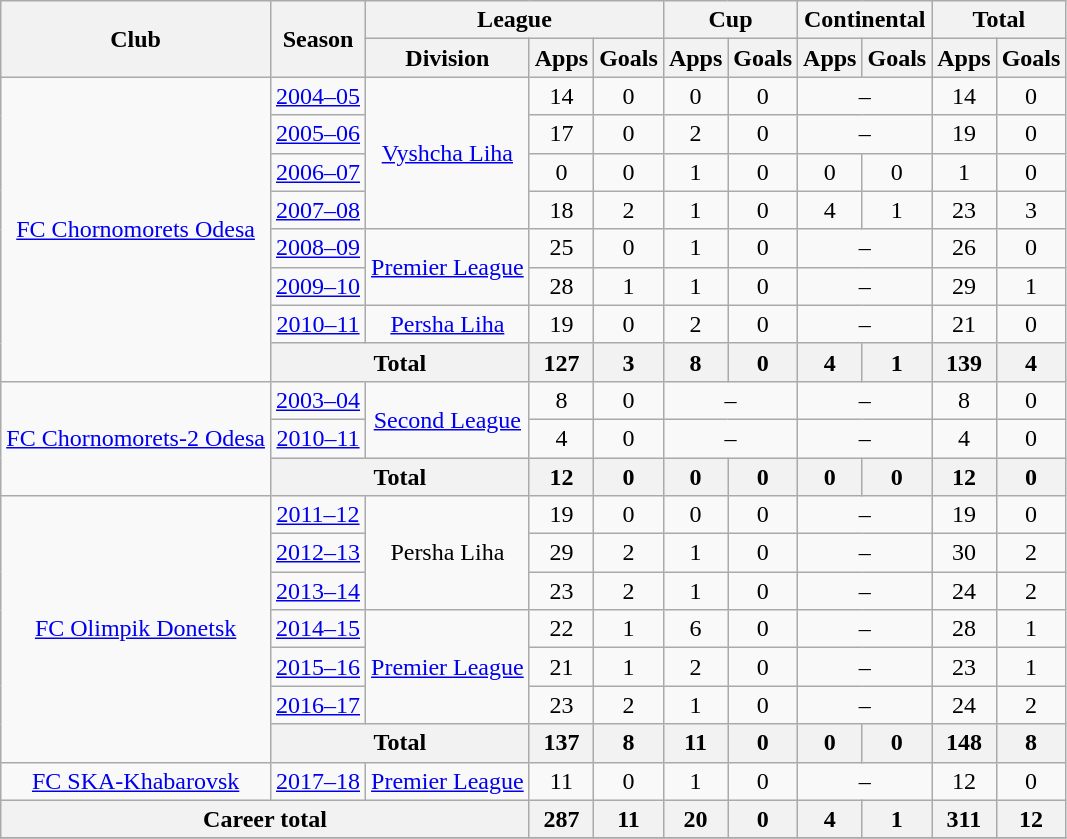<table class="wikitable" style="text-align: center;">
<tr>
<th rowspan=2>Club</th>
<th rowspan=2>Season</th>
<th colspan=3>League</th>
<th colspan=2>Cup</th>
<th colspan=2>Continental</th>
<th colspan=2>Total</th>
</tr>
<tr>
<th>Division</th>
<th>Apps</th>
<th>Goals</th>
<th>Apps</th>
<th>Goals</th>
<th>Apps</th>
<th>Goals</th>
<th>Apps</th>
<th>Goals</th>
</tr>
<tr>
<td rowspan=8><a href='#'>FC Chornomorets Odesa</a></td>
<td><a href='#'>2004–05</a></td>
<td rowspan=4><a href='#'>Vyshcha Liha</a></td>
<td>14</td>
<td>0</td>
<td>0</td>
<td>0</td>
<td colspan=2>–</td>
<td>14</td>
<td>0</td>
</tr>
<tr>
<td><a href='#'>2005–06</a></td>
<td>17</td>
<td>0</td>
<td>2</td>
<td>0</td>
<td colspan=2>–</td>
<td>19</td>
<td>0</td>
</tr>
<tr>
<td><a href='#'>2006–07</a></td>
<td>0</td>
<td>0</td>
<td>1</td>
<td>0</td>
<td>0</td>
<td>0</td>
<td>1</td>
<td>0</td>
</tr>
<tr>
<td><a href='#'>2007–08</a></td>
<td>18</td>
<td>2</td>
<td>1</td>
<td>0</td>
<td>4</td>
<td>1</td>
<td>23</td>
<td>3</td>
</tr>
<tr>
<td><a href='#'>2008–09</a></td>
<td rowspan=2><a href='#'>Premier League</a></td>
<td>25</td>
<td>0</td>
<td>1</td>
<td>0</td>
<td colspan=2>–</td>
<td>26</td>
<td>0</td>
</tr>
<tr>
<td><a href='#'>2009–10</a></td>
<td>28</td>
<td>1</td>
<td>1</td>
<td>0</td>
<td colspan=2>–</td>
<td>29</td>
<td>1</td>
</tr>
<tr>
<td><a href='#'>2010–11</a></td>
<td><a href='#'>Persha Liha</a></td>
<td>19</td>
<td>0</td>
<td>2</td>
<td>0</td>
<td colspan=2>–</td>
<td>21</td>
<td>0</td>
</tr>
<tr>
<th colspan=2>Total</th>
<th>127</th>
<th>3</th>
<th>8</th>
<th>0</th>
<th>4</th>
<th>1</th>
<th>139</th>
<th>4</th>
</tr>
<tr>
<td rowspan=3><a href='#'>FC Chornomorets-2 Odesa</a></td>
<td><a href='#'>2003–04</a></td>
<td rowspan=2><a href='#'>Second League</a></td>
<td>8</td>
<td>0</td>
<td colspan=2>–</td>
<td colspan=2>–</td>
<td>8</td>
<td>0</td>
</tr>
<tr>
<td><a href='#'>2010–11</a></td>
<td>4</td>
<td>0</td>
<td colspan=2>–</td>
<td colspan=2>–</td>
<td>4</td>
<td>0</td>
</tr>
<tr>
<th colspan=2>Total</th>
<th>12</th>
<th>0</th>
<th>0</th>
<th>0</th>
<th>0</th>
<th>0</th>
<th>12</th>
<th>0</th>
</tr>
<tr>
<td rowspan=7><a href='#'>FC Olimpik Donetsk</a></td>
<td><a href='#'>2011–12</a></td>
<td rowspan=3>Persha Liha</td>
<td>19</td>
<td>0</td>
<td>0</td>
<td>0</td>
<td colspan=2>–</td>
<td>19</td>
<td>0</td>
</tr>
<tr>
<td><a href='#'>2012–13</a></td>
<td>29</td>
<td>2</td>
<td>1</td>
<td>0</td>
<td colspan=2>–</td>
<td>30</td>
<td>2</td>
</tr>
<tr>
<td><a href='#'>2013–14</a></td>
<td>23</td>
<td>2</td>
<td>1</td>
<td>0</td>
<td colspan=2>–</td>
<td>24</td>
<td>2</td>
</tr>
<tr>
<td><a href='#'>2014–15</a></td>
<td rowspan=3><a href='#'>Premier League</a></td>
<td>22</td>
<td>1</td>
<td>6</td>
<td>0</td>
<td colspan=2>–</td>
<td>28</td>
<td>1</td>
</tr>
<tr>
<td><a href='#'>2015–16</a></td>
<td>21</td>
<td>1</td>
<td>2</td>
<td>0</td>
<td colspan=2>–</td>
<td>23</td>
<td>1</td>
</tr>
<tr>
<td><a href='#'>2016–17</a></td>
<td>23</td>
<td>2</td>
<td>1</td>
<td>0</td>
<td colspan=2>–</td>
<td>24</td>
<td>2</td>
</tr>
<tr>
<th colspan=2>Total</th>
<th>137</th>
<th>8</th>
<th>11</th>
<th>0</th>
<th>0</th>
<th>0</th>
<th>148</th>
<th>8</th>
</tr>
<tr>
<td><a href='#'>FC SKA-Khabarovsk</a></td>
<td><a href='#'>2017–18</a></td>
<td><a href='#'>Premier League</a></td>
<td>11</td>
<td>0</td>
<td>1</td>
<td>0</td>
<td colspan=2>–</td>
<td>12</td>
<td>0</td>
</tr>
<tr>
<th colspan=3>Career total</th>
<th>287</th>
<th>11</th>
<th>20</th>
<th>0</th>
<th>4</th>
<th>1</th>
<th>311</th>
<th>12</th>
</tr>
<tr>
</tr>
</table>
